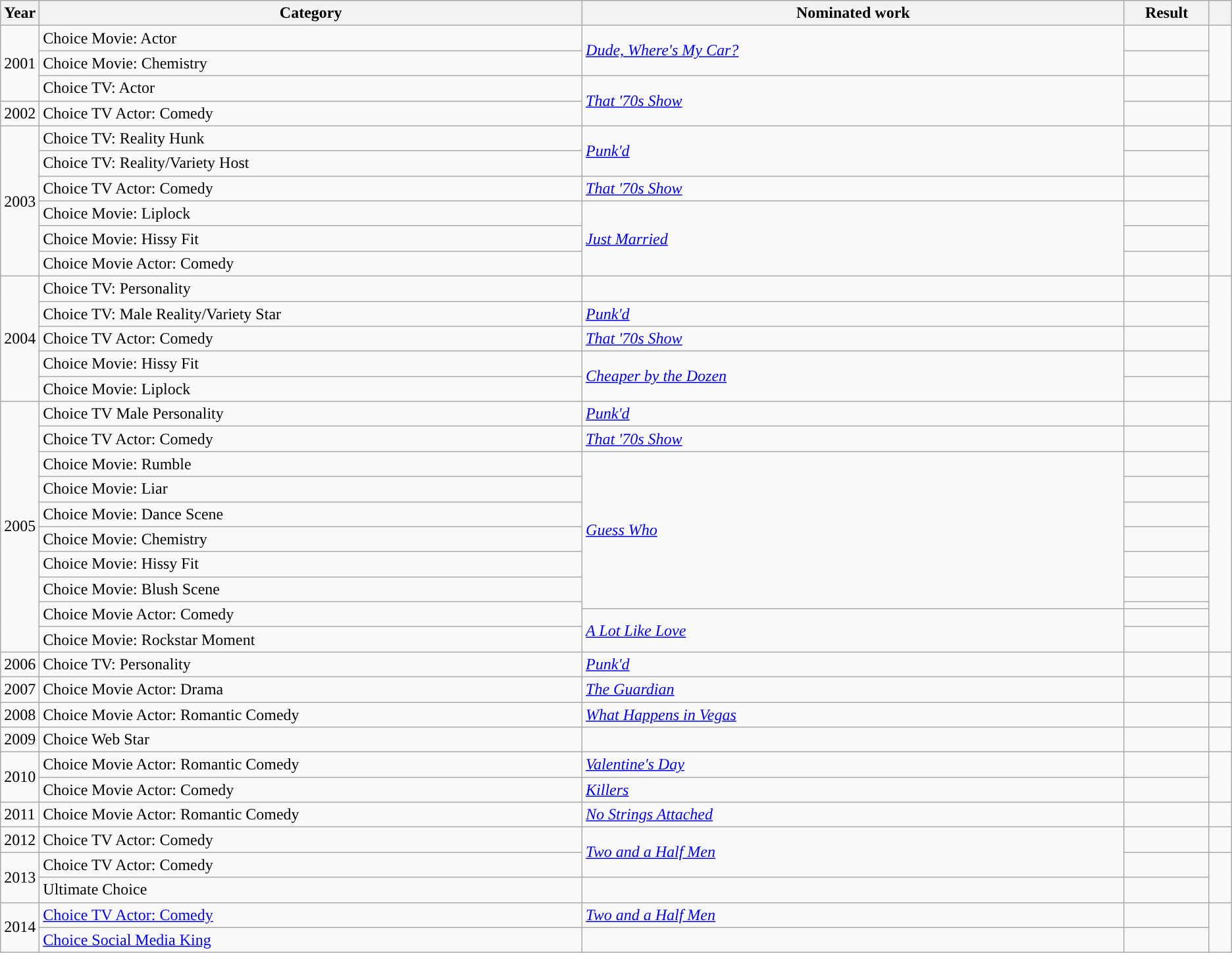<table class="wikitable">
<tr>
<th scope="col" style="width:1em;">Year</th>
<th scope="col" style="width:35em;">Category</th>
<th scope="col" style="width:35em;">Nominated work</th>
<th scope="col" style="width:5em;">Result</th>
<th scope="col" style="width:1em;"></th>
</tr>
<tr>
<td rowspan="3">2001</td>
<td>Choice Movie: Actor</td>
<td rowspan="2"><em><a href='#'>Dude, Where's My Car?</a></em></td>
<td></td>
<td style="text-align:center;" rowspan="3"></td>
</tr>
<tr>
<td>Choice Movie: Chemistry</td>
<td></td>
</tr>
<tr>
<td>Choice TV: Actor</td>
<td rowspan="2"><em><a href='#'>That '70s Show</a></em></td>
<td></td>
</tr>
<tr>
<td>2002</td>
<td>Choice TV Actor: Comedy</td>
<td></td>
<td style="text-align:center;"></td>
</tr>
<tr>
<td rowspan="6">2003</td>
<td>Choice TV: Reality Hunk</td>
<td rowspan="2"><em><a href='#'>Punk'd</a></em></td>
<td></td>
<td style="text-align:center;" rowspan="6"></td>
</tr>
<tr>
<td>Choice TV: Reality/Variety Host</td>
<td></td>
</tr>
<tr>
<td>Choice TV Actor: Comedy</td>
<td><em><a href='#'>That '70s Show</a></em></td>
<td></td>
</tr>
<tr>
<td>Choice Movie: Liplock</td>
<td rowspan="3"><em><a href='#'>Just Married</a></em></td>
<td></td>
</tr>
<tr>
<td>Choice Movie: Hissy Fit</td>
<td></td>
</tr>
<tr>
<td>Choice Movie Actor: Comedy</td>
<td></td>
</tr>
<tr>
<td rowspan="5">2004</td>
<td>Choice TV: Personality</td>
<td></td>
<td></td>
<td style="text-align:center;" rowspan="5"></td>
</tr>
<tr>
<td>Choice TV: Male Reality/Variety Star</td>
<td><em><a href='#'>Punk'd</a></em></td>
<td></td>
</tr>
<tr>
<td>Choice TV Actor: Comedy</td>
<td><em><a href='#'>That '70s Show</a></em></td>
<td></td>
</tr>
<tr>
<td>Choice Movie: Hissy Fit</td>
<td rowspan="2"><em><a href='#'>Cheaper by the Dozen</a></em></td>
<td></td>
</tr>
<tr>
<td>Choice Movie: Liplock</td>
<td></td>
</tr>
<tr>
<td rowspan="11">2005</td>
<td>Choice TV Male Personality</td>
<td><em><a href='#'>Punk'd</a></em></td>
<td></td>
<td style="text-align:center;" rowspan="11"></td>
</tr>
<tr>
<td>Choice TV Actor: Comedy</td>
<td><em><a href='#'>That '70s Show</a></em></td>
<td></td>
</tr>
<tr>
<td>Choice Movie: Rumble</td>
<td rowspan="7"><em><a href='#'>Guess Who</a></em></td>
<td> </td>
</tr>
<tr>
<td>Choice Movie: Liar</td>
<td></td>
</tr>
<tr>
<td>Choice Movie: Dance Scene</td>
<td></td>
</tr>
<tr>
<td>Choice Movie: Chemistry</td>
<td></td>
</tr>
<tr>
<td>Choice Movie: Hissy Fit</td>
<td></td>
</tr>
<tr>
<td>Choice Movie: Blush Scene</td>
<td></td>
</tr>
<tr>
<td rowspan="2">Choice Movie Actor: Comedy</td>
<td></td>
</tr>
<tr>
<td rowspan="2"><em><a href='#'>A Lot Like Love</a></em></td>
<td></td>
</tr>
<tr>
<td>Choice Movie: Rockstar Moment</td>
<td></td>
</tr>
<tr>
<td>2006</td>
<td>Choice TV: Personality</td>
<td><em><a href='#'>Punk'd</a></em></td>
<td></td>
<td style="text-align:center;"></td>
</tr>
<tr>
<td>2007</td>
<td>Choice Movie Actor: Drama</td>
<td><em><a href='#'>The Guardian</a></em></td>
<td></td>
<td style="text-align:center;"></td>
</tr>
<tr>
<td>2008</td>
<td>Choice Movie Actor: Romantic Comedy</td>
<td><em><a href='#'>What Happens in Vegas</a></em></td>
<td></td>
<td style="text-align:center;"></td>
</tr>
<tr>
<td>2009</td>
<td>Choice Web Star</td>
<td></td>
<td></td>
<td style="text-align:center;"></td>
</tr>
<tr>
<td rowspan="2">2010</td>
<td>Choice Movie Actor: Romantic Comedy</td>
<td><em><a href='#'>Valentine's Day</a></em></td>
<td></td>
<td style="text-align:center;" rowspan="2"></td>
</tr>
<tr>
<td>Choice Movie Actor: Comedy</td>
<td><em><a href='#'>Killers</a></em></td>
<td></td>
</tr>
<tr>
<td>2011</td>
<td>Choice Movie Actor: Romantic Comedy</td>
<td><em><a href='#'>No Strings Attached</a></em></td>
<td></td>
<td style="text-align:center;"></td>
</tr>
<tr>
<td>2012</td>
<td>Choice TV Actor: Comedy</td>
<td rowspan="2"><em><a href='#'>Two and a Half Men</a></em></td>
<td></td>
<td style="text-align:center;"></td>
</tr>
<tr>
<td rowspan="2">2013</td>
<td>Choice TV Actor: Comedy</td>
<td></td>
<td style="text-align:center;" rowspan="2"></td>
</tr>
<tr>
<td>Ultimate Choice</td>
<td></td>
<td></td>
</tr>
<tr>
<td rowspan="2">2014</td>
<td><a href='#'>Choice TV Actor: Comedy</a></td>
<td><em><a href='#'>Two and a Half Men</a></em></td>
<td></td>
<td style="text-align:center;" rowspan="2"></td>
</tr>
<tr>
<td><a href='#'>Choice Social Media King</a></td>
<td></td>
<td></td>
</tr>
</table>
